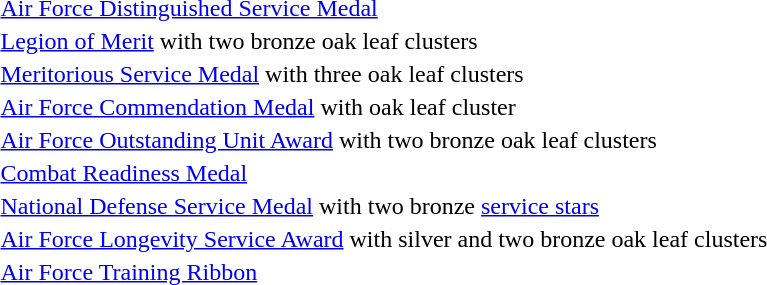<table>
<tr>
<td></td>
<td><a href='#'>Air Force Distinguished Service Medal</a></td>
</tr>
<tr>
<td></td>
<td><a href='#'>Legion of Merit</a> with two bronze oak leaf clusters</td>
</tr>
<tr>
<td></td>
<td><a href='#'>Meritorious Service Medal</a> with three oak leaf clusters</td>
</tr>
<tr>
<td></td>
<td><a href='#'>Air Force Commendation Medal</a> with oak leaf cluster</td>
</tr>
<tr>
<td></td>
<td><a href='#'>Air Force Outstanding Unit Award</a> with two bronze oak leaf clusters</td>
</tr>
<tr>
<td></td>
<td><a href='#'>Combat Readiness Medal</a></td>
</tr>
<tr>
<td></td>
<td><a href='#'>National Defense Service Medal</a> with two bronze <a href='#'>service stars</a></td>
</tr>
<tr>
<td></td>
<td><a href='#'>Air Force Longevity Service Award</a> with silver and two bronze oak leaf clusters</td>
</tr>
<tr>
<td></td>
<td><a href='#'>Air Force Training Ribbon</a></td>
</tr>
</table>
